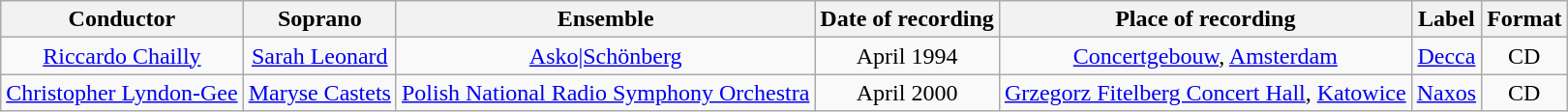<table class="wikitable">
<tr>
<th align="center">Conductor</th>
<th align="center">Soprano</th>
<th align="center">Ensemble</th>
<th align="center">Date of recording</th>
<th align="center">Place of recording</th>
<th align="center">Label</th>
<th align="center">Format</th>
</tr>
<tr>
<td align="center"><a href='#'>Riccardo Chailly</a></td>
<td align="center"><a href='#'>Sarah Leonard</a></td>
<td align="center"><a href='#'>Asko|Schönberg</a></td>
<td align="center">April 1994</td>
<td align="center"><a href='#'>Concertgebouw</a>, <a href='#'>Amsterdam</a></td>
<td align="center"><a href='#'>Decca</a></td>
<td align="center">CD</td>
</tr>
<tr>
<td align="center"><a href='#'>Christopher Lyndon-Gee</a></td>
<td align="center"><a href='#'>Maryse Castets</a></td>
<td align="center"><a href='#'>Polish National Radio Symphony Orchestra</a></td>
<td align="center">April 2000</td>
<td align="center"><a href='#'>Grzegorz Fitelberg Concert Hall</a>, <a href='#'>Katowice</a></td>
<td align="center"><a href='#'>Naxos</a></td>
<td align="center">CD</td>
</tr>
</table>
